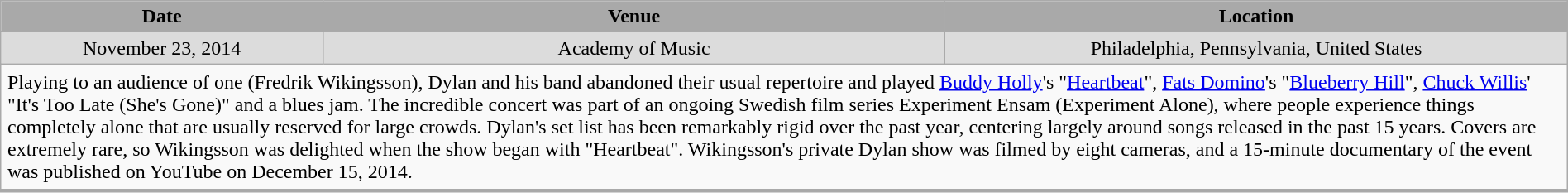<table class="wikitable" style="width:100%; text-align:center;">
<tr>
<th style="width:100px; background:darkGrey;">Date</th>
<th style="width:200px; background:darkGrey;">Venue</th>
<th style="width:200px; background:darkGrey;">Location</th>
</tr>
<tr style="background:#DCDCDC;">
<td>November 23, 2014</td>
<td>Academy of Music</td>
<td>Philadelphia, Pennsylvania, United States</td>
</tr>
<tr>
<td colspan="5" style="border-bottom-width:3px; padding:5px; text-align:left;">Playing to an audience of one (Fredrik Wikingsson), Dylan and his band abandoned their usual repertoire and played <a href='#'>Buddy Holly</a>'s "<a href='#'>Heartbeat</a>", <a href='#'>Fats Domino</a>'s "<a href='#'>Blueberry Hill</a>", <a href='#'>Chuck Willis</a>' "It's Too Late (She's Gone)" and a blues jam. The incredible concert was part of an ongoing Swedish film series Experiment Ensam (Experiment Alone), where people experience things completely alone that are usually reserved for large crowds. Dylan's set list has been remarkably rigid over the past year, centering largely around songs released in the past 15 years. Covers are extremely rare, so Wikingsson was delighted when the show began with "Heartbeat". Wikingsson's private Dylan show was filmed by eight cameras, and a 15-minute documentary of the event was published on YouTube on December 15, 2014.</td>
</tr>
<tr>
</tr>
</table>
